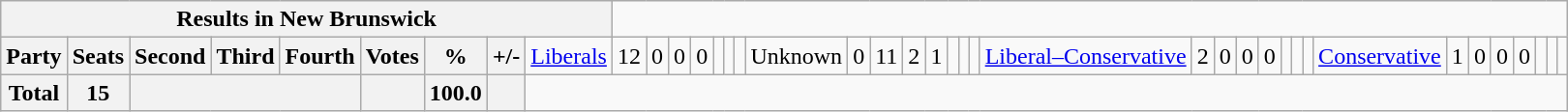<table class="wikitable">
<tr>
<th colspan=10>Results in New Brunswick</th>
</tr>
<tr>
<th colspan=2>Party</th>
<th>Seats</th>
<th>Second</th>
<th>Third</th>
<th>Fourth</th>
<th>Votes</th>
<th>%</th>
<th>+/-<br></th>
<td><a href='#'>Liberals</a></td>
<td align="right">12</td>
<td align="right">0</td>
<td align="right">0</td>
<td align="right">0</td>
<td align="right"></td>
<td align="right"></td>
<td align="right"><br></td>
<td>Unknown</td>
<td align="right">0</td>
<td align="right">11</td>
<td align="right">2</td>
<td align="right">1</td>
<td align="right"></td>
<td align="right"></td>
<td align="right"><br></td>
<td><a href='#'>Liberal–Conservative</a></td>
<td align="right">2</td>
<td align="right">0</td>
<td align="right">0</td>
<td align="right">0</td>
<td align="right"></td>
<td align="right"></td>
<td align="right"><br></td>
<td><a href='#'>Conservative</a></td>
<td align="right">1</td>
<td align="right">0</td>
<td align="right">0</td>
<td align="right">0</td>
<td align="right"></td>
<td align="right"></td>
<td align="right"></td>
</tr>
<tr>
<th colspan="2">Total</th>
<th>15</th>
<th colspan="3"></th>
<th></th>
<th>100.0</th>
<th></th>
</tr>
</table>
